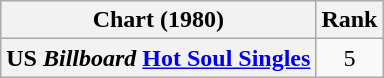<table class="wikitable plainrowheaders">
<tr>
<th>Chart (1980)</th>
<th>Rank</th>
</tr>
<tr>
<th scope="row">US <em>Billboard</em> <a href='#'>Hot Soul Singles</a></th>
<td align="center">5</td>
</tr>
</table>
